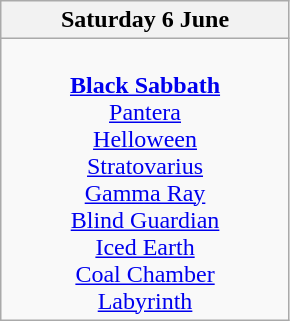<table class="wikitable">
<tr>
<th>Saturday 6 June</th>
</tr>
<tr>
<td valign="top" align="center" width=185><br><strong><a href='#'>Black Sabbath</a></strong><br>
<a href='#'>Pantera</a><br>
<a href='#'>Helloween</a><br>
<a href='#'>Stratovarius</a><br>
<a href='#'>Gamma Ray</a><br>
<a href='#'>Blind Guardian</a><br>
<a href='#'>Iced Earth</a><br>
<a href='#'>Coal Chamber</a><br>
<a href='#'>Labyrinth</a><br></td>
</tr>
</table>
